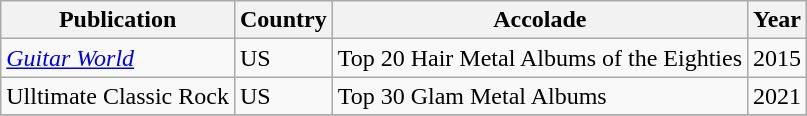<table class="wikitable">
<tr>
<th>Publication</th>
<th>Country</th>
<th>Accolade</th>
<th>Year</th>
</tr>
<tr>
<td><em><a href='#'>Guitar World</a></em></td>
<td>US</td>
<td>Top 20 Hair Metal Albums of the Eighties</td>
<td>2015</td>
</tr>
<tr>
<td>Ulltimate Classic Rock</td>
<td>US</td>
<td>Top 30 Glam Metal Albums</td>
<td>2021</td>
</tr>
<tr>
</tr>
</table>
